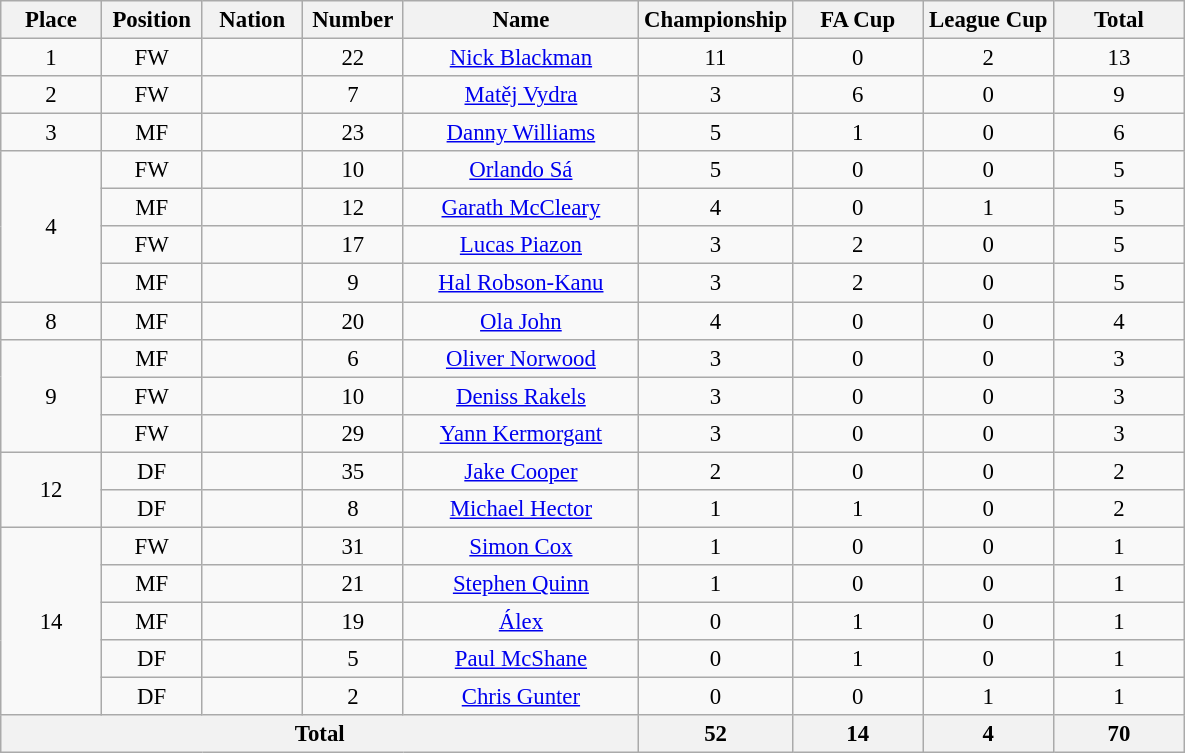<table class="wikitable" style="font-size: 95%; text-align: center">
<tr>
<th width=60>Place</th>
<th width=60>Position</th>
<th width=60>Nation</th>
<th width=60>Number</th>
<th width=150>Name</th>
<th width=80>Championship</th>
<th width=80>FA Cup</th>
<th width=80>League Cup</th>
<th width=80>Total</th>
</tr>
<tr>
<td>1</td>
<td>FW</td>
<td></td>
<td>22</td>
<td><a href='#'>Nick Blackman</a></td>
<td>11</td>
<td>0</td>
<td>2</td>
<td>13</td>
</tr>
<tr>
<td>2</td>
<td>FW</td>
<td></td>
<td>7</td>
<td><a href='#'>Matěj Vydra</a></td>
<td>3</td>
<td>6</td>
<td>0</td>
<td>9</td>
</tr>
<tr>
<td>3</td>
<td>MF</td>
<td></td>
<td>23</td>
<td><a href='#'>Danny Williams</a></td>
<td>5</td>
<td>1</td>
<td>0</td>
<td>6</td>
</tr>
<tr>
<td rowspan="4">4</td>
<td>FW</td>
<td></td>
<td>10</td>
<td><a href='#'>Orlando Sá</a></td>
<td>5</td>
<td>0</td>
<td>0</td>
<td>5</td>
</tr>
<tr>
<td>MF</td>
<td></td>
<td>12</td>
<td><a href='#'>Garath McCleary</a></td>
<td>4</td>
<td>0</td>
<td>1</td>
<td>5</td>
</tr>
<tr>
<td>FW</td>
<td></td>
<td>17</td>
<td><a href='#'>Lucas Piazon</a></td>
<td>3</td>
<td>2</td>
<td>0</td>
<td>5</td>
</tr>
<tr>
<td>MF</td>
<td></td>
<td>9</td>
<td><a href='#'>Hal Robson-Kanu</a></td>
<td>3</td>
<td>2</td>
<td>0</td>
<td>5</td>
</tr>
<tr>
<td>8</td>
<td>MF</td>
<td></td>
<td>20</td>
<td><a href='#'>Ola John</a></td>
<td>4</td>
<td>0</td>
<td>0</td>
<td>4</td>
</tr>
<tr>
<td rowspan="3">9</td>
<td>MF</td>
<td></td>
<td>6</td>
<td><a href='#'>Oliver Norwood</a></td>
<td>3</td>
<td>0</td>
<td>0</td>
<td>3</td>
</tr>
<tr>
<td>FW</td>
<td></td>
<td>10</td>
<td><a href='#'>Deniss Rakels</a></td>
<td>3</td>
<td>0</td>
<td>0</td>
<td>3</td>
</tr>
<tr>
<td>FW</td>
<td></td>
<td>29</td>
<td><a href='#'>Yann Kermorgant</a></td>
<td>3</td>
<td>0</td>
<td>0</td>
<td>3</td>
</tr>
<tr>
<td rowspan="2">12</td>
<td>DF</td>
<td></td>
<td>35</td>
<td><a href='#'>Jake Cooper</a></td>
<td>2</td>
<td>0</td>
<td>0</td>
<td>2</td>
</tr>
<tr>
<td>DF</td>
<td></td>
<td>8</td>
<td><a href='#'>Michael Hector</a></td>
<td>1</td>
<td>1</td>
<td>0</td>
<td>2</td>
</tr>
<tr>
<td rowspan="5">14</td>
<td>FW</td>
<td></td>
<td>31</td>
<td><a href='#'>Simon Cox</a></td>
<td>1</td>
<td>0</td>
<td>0</td>
<td>1</td>
</tr>
<tr>
<td>MF</td>
<td></td>
<td>21</td>
<td><a href='#'>Stephen Quinn</a></td>
<td>1</td>
<td>0</td>
<td>0</td>
<td>1</td>
</tr>
<tr>
<td>MF</td>
<td></td>
<td>19</td>
<td><a href='#'>Álex</a></td>
<td>0</td>
<td>1</td>
<td>0</td>
<td>1</td>
</tr>
<tr>
<td>DF</td>
<td></td>
<td>5</td>
<td><a href='#'>Paul McShane</a></td>
<td>0</td>
<td>1</td>
<td>0</td>
<td>1</td>
</tr>
<tr>
<td>DF</td>
<td></td>
<td>2</td>
<td><a href='#'>Chris Gunter</a></td>
<td>0</td>
<td>0</td>
<td>1</td>
<td>1</td>
</tr>
<tr>
<th colspan=5>Total</th>
<th>52</th>
<th>14</th>
<th>4</th>
<th>70</th>
</tr>
</table>
